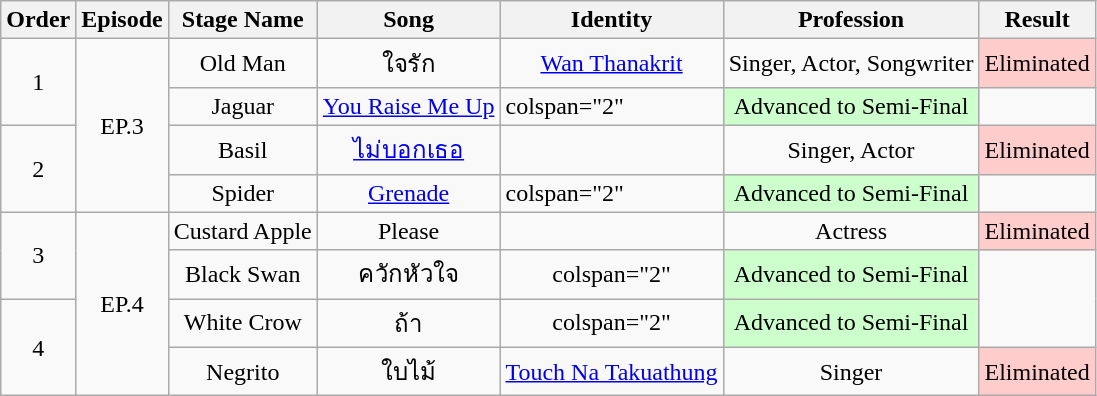<table class="wikitable">
<tr>
<th>Order</th>
<th>Episode</th>
<th>Stage Name</th>
<th>Song</th>
<th>Identity</th>
<th>Profession</th>
<th>Result</th>
</tr>
<tr>
<td rowspan="2" style="text-align:center;">1</td>
<td rowspan="4" align="center">EP.3</td>
<td style="text-align:center;">Old Man</td>
<td style="text-align:center;">ใจรัก</td>
<td style="text-align:center;"><a href='#'>Wan Thanakrit</a></td>
<td style="text-align:center;">Singer, Actor, Songwriter</td>
<td style="text-align:center; background:#ffcccc;">Eliminated</td>
</tr>
<tr>
<td style="text-align:center;">Jaguar</td>
<td style="text-align:center;"><a href='#'>You Raise Me Up</a></td>
<td>colspan="2"  </td>
<td style="text-align:center; background:#ccffcc;">Advanced to Semi-Final</td>
</tr>
<tr>
<td rowspan="2" style="text-align:center;">2</td>
<td style="text-align:center;">Basil</td>
<td style="text-align:center;"><a href='#'>ไม่บอกเธอ</a></td>
<td style="text-align:center;"></td>
<td style="text-align:center;">Singer, Actor</td>
<td style="text-align:center; background:#ffcccc;">Eliminated</td>
</tr>
<tr>
<td style="text-align:center;">Spider</td>
<td style="text-align:center;"><a href='#'>Grenade</a></td>
<td>colspan="2"  </td>
<td style="text-align:center; background:#ccffcc;">Advanced to Semi-Final</td>
</tr>
<tr style="text-align:center;">
<td rowspan="2" style="text-align:center;">3</td>
<td rowspan="4" align="center">EP.4</td>
<td>Custard Apple</td>
<td>Please</td>
<td style="text-align:center;"></td>
<td style="text-align:center;">Actress</td>
<td style="text-align:center; background:#ffcccc;">Eliminated</td>
</tr>
<tr style="text-align:center;">
<td>Black Swan</td>
<td>ควักหัวใจ</td>
<td>colspan="2"  </td>
<td style="text-align:center; background:#ccffcc;">Advanced to Semi-Final</td>
</tr>
<tr style="text-align:center;">
<td rowspan="2">4</td>
<td>White Crow</td>
<td>ถ้า</td>
<td>colspan="2"  </td>
<td style="text-align:center; background:#ccffcc;">Advanced to Semi-Final</td>
</tr>
<tr style="text-align:center;">
<td>Negrito</td>
<td>ใบไม้</td>
<td style="text-align:center;"><a href='#'>Touch Na Takuathung</a></td>
<td style="text-align:center;">Singer</td>
<td style="text-align:center; background:#ffcccc;">Eliminated</td>
</tr>
</table>
